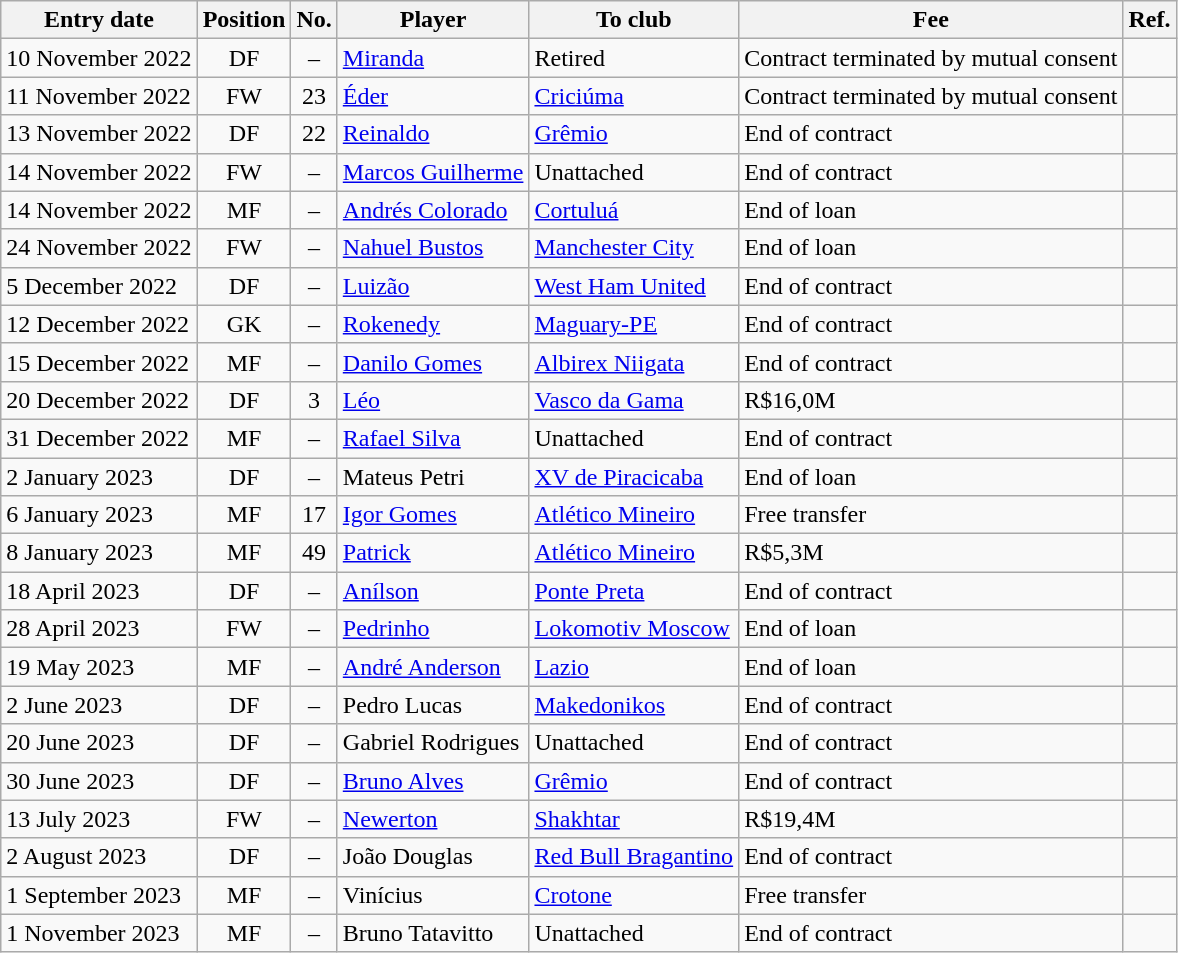<table class="wikitable sortable">
<tr>
<th><strong>Entry date</strong></th>
<th><strong>Position</strong></th>
<th><strong>No.</strong></th>
<th><strong>Player</strong></th>
<th><strong>To club</strong></th>
<th><strong>Fee</strong></th>
<th><strong>Ref.</strong></th>
</tr>
<tr>
<td>10 November 2022</td>
<td style="text-align:center;">DF</td>
<td style="text-align:center;">–</td>
<td style="text-align:left;"> <a href='#'>Miranda</a></td>
<td style="text-align:left;">Retired</td>
<td>Contract terminated by mutual consent</td>
<td></td>
</tr>
<tr>
<td>11 November 2022</td>
<td style="text-align:center;">FW</td>
<td style="text-align:center;">23</td>
<td style="text-align:left;"> <a href='#'>Éder</a></td>
<td style="text-align:left;"> <a href='#'>Criciúma</a></td>
<td>Contract terminated by mutual consent</td>
<td></td>
</tr>
<tr>
<td>13 November 2022</td>
<td style="text-align:center;">DF</td>
<td style="text-align:center;">22</td>
<td style="text-align:left;"> <a href='#'>Reinaldo</a></td>
<td style="text-align:left;"> <a href='#'>Grêmio</a></td>
<td>End of contract</td>
<td></td>
</tr>
<tr>
<td>14 November 2022</td>
<td style="text-align:center;">FW</td>
<td style="text-align:center;">–</td>
<td style="text-align:left;"> <a href='#'>Marcos Guilherme</a></td>
<td style="text-align:left;">Unattached</td>
<td>End of contract</td>
<td></td>
</tr>
<tr>
<td>14 November 2022</td>
<td style="text-align:center;">MF</td>
<td style="text-align:center;">–</td>
<td style="text-align:left;"> <a href='#'>Andrés Colorado</a></td>
<td style="text-align:left;"> <a href='#'>Cortuluá</a></td>
<td>End of loan</td>
<td></td>
</tr>
<tr>
<td>24 November 2022</td>
<td style="text-align:center;">FW</td>
<td style="text-align:center;">–</td>
<td style="text-align:left;"> <a href='#'>Nahuel Bustos</a></td>
<td style="text-align:left;"> <a href='#'>Manchester City</a></td>
<td>End of loan</td>
<td></td>
</tr>
<tr>
<td>5 December 2022</td>
<td style="text-align:center;">DF</td>
<td style="text-align:center;">–</td>
<td style="text-align:left;"> <a href='#'>Luizão</a></td>
<td style="text-align:left;"> <a href='#'>West Ham United</a></td>
<td>End of contract</td>
<td></td>
</tr>
<tr>
<td>12 December 2022</td>
<td style="text-align:center;">GK</td>
<td style="text-align:center;">–</td>
<td style="text-align:left;"> <a href='#'>Rokenedy</a></td>
<td style="text-align:left;"> <a href='#'>Maguary-PE</a></td>
<td>End of contract</td>
<td></td>
</tr>
<tr>
<td>15 December 2022</td>
<td style="text-align:center;">MF</td>
<td style="text-align:center;">–</td>
<td style="text-align:left;"> <a href='#'>Danilo Gomes</a></td>
<td style="text-align:left;"> <a href='#'>Albirex Niigata</a></td>
<td>End of contract</td>
<td></td>
</tr>
<tr>
<td>20 December 2022</td>
<td style="text-align:center;">DF</td>
<td style="text-align:center;">3</td>
<td style="text-align:left;"> <a href='#'>Léo</a></td>
<td style="text-align:left;"> <a href='#'>Vasco da Gama</a></td>
<td>R$16,0M</td>
<td></td>
</tr>
<tr>
<td>31 December 2022</td>
<td style="text-align:center;">MF</td>
<td style="text-align:center;">–</td>
<td style="text-align:left;"> <a href='#'>Rafael Silva</a></td>
<td style="text-align:left;">Unattached</td>
<td>End of contract</td>
<td></td>
</tr>
<tr>
<td>2 January 2023</td>
<td style="text-align:center;">DF</td>
<td style="text-align:center;">–</td>
<td style="text-align:left;"> Mateus Petri</td>
<td style="text-align:left;"> <a href='#'>XV de Piracicaba</a></td>
<td>End of loan</td>
<td></td>
</tr>
<tr>
<td>6 January 2023</td>
<td style="text-align:center;">MF</td>
<td style="text-align:center;">17</td>
<td style="text-align:left;"> <a href='#'>Igor Gomes</a></td>
<td style="text-align:left;"> <a href='#'>Atlético Mineiro</a></td>
<td> Free transfer</td>
<td></td>
</tr>
<tr>
<td>8 January 2023</td>
<td style="text-align:center;">MF</td>
<td style="text-align:center;">49</td>
<td style="text-align:left;"> <a href='#'>Patrick</a></td>
<td style="text-align:left;"> <a href='#'>Atlético Mineiro</a></td>
<td> R$5,3M</td>
<td></td>
</tr>
<tr>
<td>18 April 2023</td>
<td style="text-align:center;">DF</td>
<td style="text-align:center;">–</td>
<td style="text-align:left;"> <a href='#'>Anílson</a></td>
<td style="text-align:left;"> <a href='#'>Ponte Preta</a></td>
<td>End of contract</td>
<td></td>
</tr>
<tr>
<td>28 April 2023</td>
<td style="text-align:center;">FW</td>
<td style="text-align:center;">–</td>
<td style="text-align:left;"> <a href='#'>Pedrinho</a></td>
<td style="text-align:left;"> <a href='#'>Lokomotiv Moscow</a></td>
<td>End of loan</td>
<td></td>
</tr>
<tr>
<td>19 May 2023</td>
<td style="text-align:center;">MF</td>
<td style="text-align:center;">–</td>
<td style="text-align:left;"> <a href='#'>André Anderson</a></td>
<td style="text-align:left;"> <a href='#'>Lazio</a></td>
<td>End of loan</td>
<td></td>
</tr>
<tr>
<td>2 June 2023</td>
<td style="text-align:center;">DF</td>
<td style="text-align:center;">–</td>
<td style="text-align:left;"> Pedro Lucas</td>
<td style="text-align:left;"> <a href='#'>Makedonikos</a></td>
<td>End of contract</td>
<td></td>
</tr>
<tr>
<td>20 June 2023</td>
<td style="text-align:center;">DF</td>
<td style="text-align:center;">–</td>
<td style="text-align:left;"> Gabriel Rodrigues</td>
<td style="text-align:left;">Unattached</td>
<td>End of contract</td>
<td></td>
</tr>
<tr>
<td>30 June 2023</td>
<td style="text-align:center;">DF</td>
<td style="text-align:center;">–</td>
<td style="text-align:left;"> <a href='#'>Bruno Alves</a></td>
<td style="text-align:left;"> <a href='#'>Grêmio</a></td>
<td>End of contract</td>
<td></td>
</tr>
<tr>
<td>13 July 2023</td>
<td style="text-align:center;">FW</td>
<td style="text-align:center;">–</td>
<td style="text-align:left;"> <a href='#'>Newerton</a></td>
<td style="text-align:left;"> <a href='#'>Shakhtar</a></td>
<td> R$19,4M</td>
<td></td>
</tr>
<tr>
<td>2 August 2023</td>
<td style="text-align:center;">DF</td>
<td style="text-align:center;">–</td>
<td style="text-align:left;"> João Douglas</td>
<td style="text-align:left;"> <a href='#'>Red Bull Bragantino</a></td>
<td>End of contract</td>
<td></td>
</tr>
<tr>
<td>1 September 2023</td>
<td style="text-align:center;">MF</td>
<td style="text-align:center;">–</td>
<td style="text-align:left;"> Vinícius</td>
<td style="text-align:left;"> <a href='#'>Crotone</a></td>
<td> Free transfer</td>
<td></td>
</tr>
<tr>
<td>1 November 2023</td>
<td style="text-align:center;">MF</td>
<td style="text-align:center;">–</td>
<td style="text-align:left;"> Bruno Tatavitto</td>
<td style="text-align:left;">Unattached</td>
<td>End of contract</td>
<td></td>
</tr>
</table>
